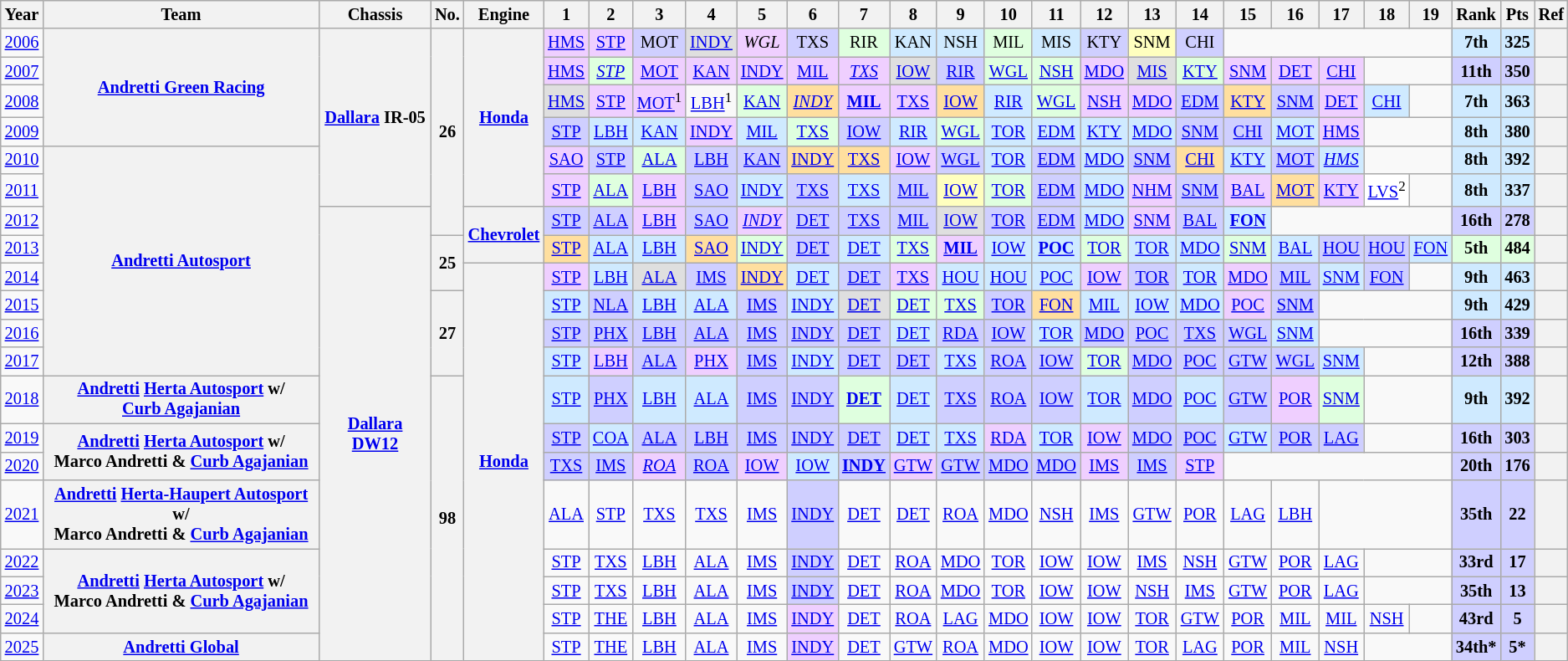<table class="wikitable" style="text-align:center; font-size:85%">
<tr>
<th>Year</th>
<th>Team</th>
<th>Chassis</th>
<th>No.</th>
<th>Engine</th>
<th>1</th>
<th>2</th>
<th>3</th>
<th>4</th>
<th>5</th>
<th>6</th>
<th>7</th>
<th>8</th>
<th>9</th>
<th>10</th>
<th>11</th>
<th>12</th>
<th>13</th>
<th>14</th>
<th>15</th>
<th>16</th>
<th>17</th>
<th>18</th>
<th>19</th>
<th>Rank</th>
<th>Pts</th>
<th>Ref</th>
</tr>
<tr>
<td><a href='#'>2006</a></td>
<th rowspan=4><a href='#'>Andretti Green Racing</a></th>
<th rowspan=6><a href='#'>Dallara</a> IR-05</th>
<th rowspan=7>26</th>
<th rowspan=6><a href='#'>Honda</a></th>
<td style="background:#EFCFFF;"><a href='#'>HMS</a><br></td>
<td style="background:#EFCFFF;"><a href='#'>STP</a><br></td>
<td style="background:#CFCFFF;">MOT<br></td>
<td style="background:#DFDFDF;"><a href='#'>INDY</a><br></td>
<td style="background:#EFCFFF;"><em>WGL</em><br></td>
<td style="background:#CFCFFF;">TXS<br></td>
<td style="background:#DFFFDF;">RIR<br></td>
<td style="background:#CFEAFF;">KAN<br></td>
<td style="background:#CFEAFF;">NSH<br></td>
<td style="background:#DFFFDF;">MIL<br></td>
<td style="background:#CFEAFF;">MIS<br></td>
<td style="background:#CFCFFF;">KTY<br></td>
<td style="background:#FFFFBF;">SNM<br></td>
<td style="background:#CFCFFF;">CHI<br></td>
<td colspan=5></td>
<th style="background:#CFEAFF;">7th</th>
<th style="background:#CFEAFF;">325</th>
<th></th>
</tr>
<tr>
<td><a href='#'>2007</a></td>
<td style="background:#EFCFFF;"><a href='#'>HMS</a><br></td>
<td style="background:#DFFFDF;"><em><a href='#'>STP</a></em><br></td>
<td style="background:#EFCFFF;"><a href='#'>MOT</a><br></td>
<td style="background:#EFCFFF;"><a href='#'>KAN</a><br></td>
<td style="background:#EFCFFF;"><a href='#'>INDY</a><br></td>
<td style="background:#EFCFFF;"><a href='#'>MIL</a><br></td>
<td style="background:#EFCFFF;"><em><a href='#'>TXS</a></em><br></td>
<td style="background:#DFDFDF;"><a href='#'>IOW</a><br></td>
<td style="background:#CFCFFF;"><a href='#'>RIR</a><br></td>
<td style="background:#DFFFDF;"><a href='#'>WGL</a><br></td>
<td style="background:#DFFFDF;"><a href='#'>NSH</a><br></td>
<td style="background:#EFCFFF;"><a href='#'>MDO</a><br></td>
<td style="background:#DFDFDF;"><a href='#'>MIS</a><br></td>
<td style="background:#DFFFDF;"><a href='#'>KTY</a><br></td>
<td style="background:#EFCFFF;"><a href='#'>SNM</a><br></td>
<td style="background:#EFCFFF;"><a href='#'>DET</a><br></td>
<td style="background:#EFCFFF;"><a href='#'>CHI</a><br></td>
<td colspan="2"></td>
<th style="background:#CFCFFF;">11th</th>
<th style="background:#CFCFFF;">350</th>
<th></th>
</tr>
<tr>
<td><a href='#'>2008</a></td>
<td style="background:#DFDFDF;"><a href='#'>HMS</a><br></td>
<td style="background:#EFCFFF;"><a href='#'>STP</a><br></td>
<td style="background:#EFCFFF;"><a href='#'>MOT</a><sup>1</sup><br></td>
<td><a href='#'>LBH</a><sup>1</sup></td>
<td style="background:#DFFFDF;"><a href='#'>KAN</a><br></td>
<td style="background:#FFDF9F;"><em><a href='#'>INDY</a></em><br></td>
<td style="background:#EFCFFF;"><strong><a href='#'>MIL</a></strong><br></td>
<td style="background:#EFCFFF;"><a href='#'>TXS</a><br></td>
<td style="background:#FFDF9F;"><a href='#'>IOW</a><br></td>
<td style="background:#CFEAFF;"><a href='#'>RIR</a><br></td>
<td style="background:#DFFFDF;"><a href='#'>WGL</a><br></td>
<td style="background:#EFCFFF;"><a href='#'>NSH</a><br></td>
<td style="background:#EFCFFF;"><a href='#'>MDO</a><br></td>
<td style="background:#CFCFFF;"><a href='#'>EDM</a><br></td>
<td style="background:#FFDF9F;"><a href='#'>KTY</a><br></td>
<td style="background:#CFCFFF;"><a href='#'>SNM</a><br></td>
<td style="background:#EFCFFF;"><a href='#'>DET</a><br></td>
<td style="background:#CFEAFF;"><a href='#'>CHI</a><br></td>
<td></td>
<th style="background:#CFEAFF;">7th</th>
<th style="background:#CFEAFF;">363</th>
<th></th>
</tr>
<tr>
<td><a href='#'>2009</a></td>
<td style="background:#CFCFFF;"><a href='#'>STP</a><br></td>
<td style="background:#CFEAFF;"><a href='#'>LBH</a><br></td>
<td style="background:#CFEAFF;"><a href='#'>KAN</a><br></td>
<td style="background:#EFCFFF;"><a href='#'>INDY</a><br></td>
<td style="background:#CFEAFF;"><a href='#'>MIL</a><br></td>
<td style="background:#DFFFDF;"><a href='#'>TXS</a><br></td>
<td style="background:#CFCFFF;"><a href='#'>IOW</a><br></td>
<td style="background:#CFEAFF;"><a href='#'>RIR</a><br></td>
<td style="background:#DFFFDF;"><a href='#'>WGL</a><br></td>
<td style="background:#CFEAFF;"><a href='#'>TOR</a><br></td>
<td style="background:#CFEAFF;"><a href='#'>EDM</a><br></td>
<td style="background:#CFEAFF;"><a href='#'>KTY</a><br></td>
<td style="background:#CFEAFF;"><a href='#'>MDO</a><br></td>
<td style="background:#CFCFFF;"><a href='#'>SNM</a><br></td>
<td style="background:#CFCFFF;"><a href='#'>CHI</a><br></td>
<td style="background:#CFEAFF;"><a href='#'>MOT</a><br></td>
<td style="background:#EFCFFF;"><a href='#'>HMS</a><br></td>
<td colspan="2"></td>
<th style="background:#CFEAFF;">8th</th>
<th style="background:#CFEAFF;">380</th>
<th></th>
</tr>
<tr>
<td><a href='#'>2010</a></td>
<th rowspan="8" nowrap><a href='#'>Andretti Autosport</a></th>
<td style="background:#EFCFFF;"><a href='#'>SAO</a><br></td>
<td style="background:#CFCFFF;"><a href='#'>STP</a><br></td>
<td style="background:#DFFFDF;"><a href='#'>ALA</a><br></td>
<td style="background:#CFCFFF;"><a href='#'>LBH</a><br></td>
<td style="background:#CFCFFF;"><a href='#'>KAN</a><br></td>
<td style="background:#FFDF9F;"><a href='#'>INDY</a><br></td>
<td style="background:#FFDF9F;"><a href='#'>TXS</a><br></td>
<td style="background:#EFCFFF;"><a href='#'>IOW</a><br></td>
<td style="background:#CFCFFF;"><a href='#'>WGL</a><br></td>
<td style="background:#CFEAFF;"><a href='#'>TOR</a><br></td>
<td style="background:#CFCFFF;"><a href='#'>EDM</a><br></td>
<td style="background:#CFEAFF;"><a href='#'>MDO</a><br></td>
<td style="background:#CFCFFF;"><a href='#'>SNM</a><br></td>
<td style="background:#FFDF9F;"><a href='#'>CHI</a><br></td>
<td style="background:#CFEAFF;"><a href='#'>KTY</a><br></td>
<td style="background:#CFCFFF;"><a href='#'>MOT</a><br></td>
<td style="background:#CFEAFF;"><em><a href='#'>HMS</a></em><br></td>
<td colspan=2></td>
<th style="background:#CFEAFF;">8th</th>
<th style="background:#CFEAFF;">392</th>
<th></th>
</tr>
<tr>
<td><a href='#'>2011</a></td>
<td style="background:#EFCFFF;"><a href='#'>STP</a><br></td>
<td style="background:#DFFFDF;"><a href='#'>ALA</a><br></td>
<td style="background:#EFCFFF;"><a href='#'>LBH</a><br></td>
<td style="background:#CFCFFF;"><a href='#'>SAO</a><br></td>
<td style="background:#CFEAFF;"><a href='#'>INDY</a><br></td>
<td style="background:#CFCFFF;"><a href='#'>TXS</a><br></td>
<td style="background:#CFEAFF;"><a href='#'>TXS</a><br></td>
<td style="background:#CFCFFF;"><a href='#'>MIL</a><br></td>
<td style="background:#FFFFBF;"><a href='#'>IOW</a><br></td>
<td style="background:#DFFFDF;"><a href='#'>TOR</a><br></td>
<td style="background:#CFCFFF;"><a href='#'>EDM</a><br></td>
<td style="background:#CFEAFF;"><a href='#'>MDO</a><br></td>
<td style="background:#EFCFFF;"><a href='#'>NHM</a><br></td>
<td style="background:#CFCFFF;"><a href='#'>SNM</a><br></td>
<td style="background:#EFCFFF;"><a href='#'>BAL</a><br></td>
<td style="background:#FFDF9F;"><a href='#'>MOT</a><br></td>
<td style="background:#EFCFFF;"><a href='#'>KTY</a><br></td>
<td style="background:#FFFFFF;"><a href='#'>LVS</a><sup>2</sup><br></td>
<td></td>
<th style="background:#CFEAFF;">8th</th>
<th style="background:#CFEAFF;">337</th>
<th></th>
</tr>
<tr>
<td><a href='#'>2012</a></td>
<th rowspan="14"><a href='#'>Dallara DW12</a></th>
<th rowspan=2><a href='#'>Chevrolet</a></th>
<td style="background:#CFCFFF;"><a href='#'>STP</a><br></td>
<td style="background:#CFCFFF;"><a href='#'>ALA</a><br></td>
<td style="background:#EFCFFF;"><a href='#'>LBH</a><br></td>
<td style="background:#CFCFFF;"><a href='#'>SAO</a><br></td>
<td style="background:#EFCFFF;"><em><a href='#'>INDY</a></em><br></td>
<td style="background:#CFCFFF;"><a href='#'>DET</a><br></td>
<td style="background:#CFCFFF;"><a href='#'>TXS</a><br></td>
<td style="background:#CFCFFF;"><a href='#'>MIL</a><br></td>
<td style="background:#DFDFDF;"><a href='#'>IOW</a><br></td>
<td style="background:#CFCFFF;"><a href='#'>TOR</a><br></td>
<td style="background:#CFCFFF;"><a href='#'>EDM</a><br></td>
<td style="background:#CFEAFF;"><a href='#'>MDO</a><br></td>
<td style="background:#EFCFFF;"><a href='#'>SNM</a><br></td>
<td style="background:#CFCFFF;"><a href='#'>BAL</a><br></td>
<td style="background:#CFEAFF;"><strong><a href='#'>FON</a></strong><br></td>
<td colspan="4"></td>
<th style="background:#CFCFFF;">16th</th>
<th style="background:#CFCFFF;">278</th>
<th></th>
</tr>
<tr>
<td><a href='#'>2013</a></td>
<th rowspan=2>25</th>
<td style="background:#FFDF9F;"><a href='#'>STP</a><br></td>
<td style="background:#CFEAFF;"><a href='#'>ALA</a><br></td>
<td style="background:#CFEAFF;"><a href='#'>LBH</a><br></td>
<td style="background:#FFDF9F;"><a href='#'>SAO</a><br></td>
<td style="background:#DFFFDF;"><a href='#'>INDY</a><br></td>
<td style="background:#CFCFFF;"><a href='#'>DET</a><br></td>
<td style="background:#CFEAFF;"><a href='#'>DET</a><br></td>
<td style="background:#DFFFDF;"><a href='#'>TXS</a><br></td>
<td style="background:#EFCFFF;"><strong><a href='#'>MIL</a></strong><br></td>
<td style="background:#CFEAFF;"><a href='#'>IOW</a><br></td>
<td style="background:#CFEAFF;"><strong><a href='#'>POC</a></strong><br></td>
<td style="background:#DFFFDF;"><a href='#'>TOR</a><br></td>
<td style="background:#CFEAFF;"><a href='#'>TOR</a><br></td>
<td style="background:#CFEAFF;"><a href='#'>MDO</a><br></td>
<td style="background:#DFFFDF;"><a href='#'>SNM</a><br></td>
<td style="background:#CFEAFF;"><a href='#'>BAL</a><br></td>
<td style="background:#CFCFFF;"><a href='#'>HOU</a><br></td>
<td style="background:#CFCFFF;"><a href='#'>HOU</a><br></td>
<td style="background:#CFEAFF;"><a href='#'>FON</a><br></td>
<th style="background:#DFFFDF;">5th</th>
<th style="background:#DFFFDF;">484</th>
<th></th>
</tr>
<tr>
<td><a href='#'>2014</a></td>
<th rowspan="12"><a href='#'>Honda</a></th>
<td style="background:#EFCFFF;"><a href='#'>STP</a><br></td>
<td style="background:#CFEAFF;"><a href='#'>LBH</a><br></td>
<td style="background:#DFDFDF;"><a href='#'>ALA</a><br></td>
<td style="background:#CFCFFF;"><a href='#'>IMS</a><br></td>
<td style="background:#FFDF9F;"><a href='#'>INDY</a><br></td>
<td style="background:#CFEAFF;"><a href='#'>DET</a><br></td>
<td style="background:#CFCFFF;"><a href='#'>DET</a><br></td>
<td style="background:#EFCFFF;"><a href='#'>TXS</a><br></td>
<td style="background:#CFEAFF;"><a href='#'>HOU</a><br></td>
<td style="background:#CFEAFF;"><a href='#'>HOU</a><br></td>
<td style="background:#CFEAFF;"><a href='#'>POC</a><br></td>
<td style="background:#EFCFFF;"><a href='#'>IOW</a><br></td>
<td style="background:#CFCFFF;"><a href='#'>TOR</a><br></td>
<td style="background:#CFEAFF;"><a href='#'>TOR</a><br></td>
<td style="background:#EFCFFF;"><a href='#'>MDO</a><br></td>
<td style="background:#CFCFFF;"><a href='#'>MIL</a><br></td>
<td style="background:#CFEAFF;"><a href='#'>SNM</a><br></td>
<td style="background:#CFCFFF;"><a href='#'>FON</a><br></td>
<td></td>
<th style="background:#CFEAFF;">9th</th>
<th style="background:#CFEAFF;">463</th>
<th></th>
</tr>
<tr>
<td><a href='#'>2015</a></td>
<th rowspan=3>27</th>
<td style="background:#CFEAFF;"><a href='#'>STP</a><br></td>
<td style="background:#CFCFFF;"><a href='#'>NLA</a><br></td>
<td style="background:#CFEAFF;"><a href='#'>LBH</a><br></td>
<td style="background:#CFEAFF;"><a href='#'>ALA</a><br></td>
<td style="background:#CFCFFF;"><a href='#'>IMS</a><br></td>
<td style="background:#CFEAFF;"><a href='#'>INDY</a><br></td>
<td style="background:#DFDFDF;"><a href='#'>DET</a><br></td>
<td style="background:#DFFFDF;"><a href='#'>DET</a><br></td>
<td style="background:#DFFFDF;"><a href='#'>TXS</a><br></td>
<td style="background:#CFCFFF;"><a href='#'>TOR</a><br></td>
<td style="background:#FFDF9F;"><a href='#'>FON</a><br></td>
<td style="background:#CFEAFF;"><a href='#'>MIL</a><br></td>
<td style="background:#CFEAFF;"><a href='#'>IOW</a><br></td>
<td style="background:#CFEAFF;"><a href='#'>MDO</a><br></td>
<td style="background:#EFCFFF;"><a href='#'>POC</a><br></td>
<td style="background:#CFCFFF;"><a href='#'>SNM</a><br></td>
<td colspan=3></td>
<th style="background:#CFEAFF;">9th</th>
<th style="background:#CFEAFF;">429</th>
<th></th>
</tr>
<tr>
<td><a href='#'>2016</a></td>
<td style="background:#CFCFFF;"><a href='#'>STP</a><br></td>
<td style="background:#CFCFFF;"><a href='#'>PHX</a><br></td>
<td style="background:#CFCFFF;"><a href='#'>LBH</a><br></td>
<td style="background:#CFCFFF;"><a href='#'>ALA</a><br></td>
<td style="background:#CFCFFF;"><a href='#'>IMS</a><br></td>
<td style="background:#CFCFFF;"><a href='#'>INDY</a><br></td>
<td style="background:#CFCFFF;"><a href='#'>DET</a><br></td>
<td style="background:#CFEAFF;"><a href='#'>DET</a><br></td>
<td style="background:#CFCFFF;"><a href='#'>RDA</a><br></td>
<td style="background:#CFCFFF;"><a href='#'>IOW</a><br></td>
<td style="background:#CFEAFF;"><a href='#'>TOR</a><br></td>
<td style="background:#CFCFFF;"><a href='#'>MDO</a><br></td>
<td style="background:#CFCFFF;"><a href='#'>POC</a><br></td>
<td style="background:#CFCFFF;"><a href='#'>TXS</a><br></td>
<td style="background:#CFCFFF;"><a href='#'>WGL</a><br></td>
<td style="background:#CFEAFF;"><a href='#'>SNM</a><br></td>
<td colspan=3></td>
<th style="background:#CFCFFF;">16th</th>
<th style="background:#CFCFFF;">339</th>
<th></th>
</tr>
<tr>
<td><a href='#'>2017</a></td>
<td style="background:#CFEAFF;"><a href='#'>STP</a><br></td>
<td style="background:#EFCFFF;"><a href='#'>LBH</a><br></td>
<td style="background:#CFCFFF;"><a href='#'>ALA</a><br></td>
<td style="background:#EFCFFF;"><a href='#'>PHX</a><br></td>
<td style="background:#CFCFFF;"><a href='#'>IMS</a><br></td>
<td style="background:#CFEAFF;"><a href='#'>INDY</a><br></td>
<td style="background:#CFCFFF;"><a href='#'>DET</a><br></td>
<td style="background:#CFCFFF;"><a href='#'>DET</a><br></td>
<td style="background:#CFEAFF;"><a href='#'>TXS</a><br></td>
<td style="background:#CFCFFF;"><a href='#'>ROA</a><br></td>
<td style="background:#CFCFFF;"><a href='#'>IOW</a><br></td>
<td style="background:#DFFFDF;"><a href='#'>TOR</a><br></td>
<td style="background:#CFCFFF;"><a href='#'>MDO</a><br></td>
<td style="background:#CFCFFF;"><a href='#'>POC</a><br></td>
<td style="background:#CFCFFF;"><a href='#'>GTW</a><br></td>
<td style="background:#CFCFFF;"><a href='#'>WGL</a><br></td>
<td style="background:#CFEAFF;"><a href='#'>SNM</a><br></td>
<td colspan=2></td>
<th style="background:#CFCFFF;">12th</th>
<th style="background:#CFCFFF;">388</th>
<th></th>
</tr>
<tr>
<td><a href='#'>2018</a></td>
<th><a href='#'>Andretti</a> <a href='#'>Herta Autosport</a> w/ <br> <a href='#'>Curb Agajanian</a></th>
<th rowspan="8">98</th>
<td style="background:#CFEAFF;"><a href='#'>STP</a><br></td>
<td style="background:#CFCFFF;"><a href='#'>PHX</a><br></td>
<td style="background:#CFEAFF;"><a href='#'>LBH</a><br></td>
<td style="background:#CFEAFF;"><a href='#'>ALA</a><br></td>
<td style="background:#CFCFFF;"><a href='#'>IMS</a><br></td>
<td style="background:#CFCFFF;"><a href='#'>INDY</a><br></td>
<td style="background:#DFFFDF;"><strong><a href='#'>DET</a></strong><br></td>
<td style="background:#CFEAFF;"><a href='#'>DET</a><br></td>
<td style="background:#CFCFFF;"><a href='#'>TXS</a><br></td>
<td style="background:#CFCFFF;"><a href='#'>ROA</a><br></td>
<td style="background:#CFCFFF;"><a href='#'>IOW</a><br></td>
<td style="background:#CFEAFF;"><a href='#'>TOR</a><br></td>
<td style="background:#CFCFFF;"><a href='#'>MDO</a><br></td>
<td style="background:#CFEAFF;"><a href='#'>POC</a><br></td>
<td style="background:#CFCFFF;"><a href='#'>GTW</a><br></td>
<td style="background:#EFCFFF;"><a href='#'>POR</a><br></td>
<td style="background:#DFFFDF;"><a href='#'>SNM</a><br></td>
<td colspan=2></td>
<th style="background:#CFEAFF;">9th</th>
<th style="background:#CFEAFF;">392</th>
<th></th>
</tr>
<tr>
<td><a href='#'>2019</a></td>
<th rowspan=2><a href='#'>Andretti</a> <a href='#'>Herta Autosport</a> w/<br>Marco Andretti & <a href='#'>Curb Agajanian</a></th>
<td style="background:#CFCFFF;"><a href='#'>STP</a><br></td>
<td style="background:#CFEAFF;"><a href='#'>COA</a><br></td>
<td style="background:#CFCFFF;"><a href='#'>ALA</a><br></td>
<td style="background:#CFCFFF;"><a href='#'>LBH</a><br></td>
<td style="background:#CFCFFF;"><a href='#'>IMS</a><br></td>
<td style="background:#CFCFFF;"><a href='#'>INDY</a><br></td>
<td style="background:#CFCFFF;"><a href='#'>DET</a><br></td>
<td style="background:#CFEAFF;"><a href='#'>DET</a><br></td>
<td style="background:#CFEAFF;"><a href='#'>TXS</a><br></td>
<td style="background:#EFCFFF;"><a href='#'>RDA</a><br></td>
<td style="background:#CFEAFF;"><a href='#'>TOR</a><br></td>
<td style="background:#EFCFFF;"><a href='#'>IOW</a><br></td>
<td style="background:#CFCFFF;"><a href='#'>MDO</a><br></td>
<td style="background:#CFCFFF;"><a href='#'>POC</a><br></td>
<td style="background:#CFEAFF;"><a href='#'>GTW</a><br></td>
<td style="background:#CFCFFF;"><a href='#'>POR</a><br></td>
<td style="background:#CFCFFF;"><a href='#'>LAG</a><br></td>
<td colspan=2></td>
<th style="background:#CFCFFF;">16th</th>
<th style="background:#CFCFFF;">303</th>
<th></th>
</tr>
<tr>
<td><a href='#'>2020</a></td>
<td style="background:#CFCFFF;"><a href='#'>TXS</a><br></td>
<td style="background:#CFCFFF;"><a href='#'>IMS</a><br></td>
<td style="background:#EFCFFF;"><em><a href='#'>ROA</a></em><br></td>
<td style="background:#CFCFFF;"><a href='#'>ROA</a><br></td>
<td style="background:#EFCFFF;"><a href='#'>IOW</a><br></td>
<td style="background:#CFEAFF;"><a href='#'>IOW</a><br></td>
<td style="background:#CFCFFF;"><strong><a href='#'>INDY</a></strong><br></td>
<td style="background:#EFCFFF;"><a href='#'>GTW</a><br></td>
<td style="background:#CFCFFF;"><a href='#'>GTW</a><br></td>
<td style="background:#CFCFFF;"><a href='#'>MDO</a><br></td>
<td style="background:#CFCFFF;"><a href='#'>MDO</a><br></td>
<td style="background:#EFCFFF;"><a href='#'>IMS</a><br></td>
<td style="background:#CFCFFF;"><a href='#'>IMS</a><br></td>
<td style="background:#EFCFFF;"><a href='#'>STP</a><br></td>
<td colspan=5></td>
<th style="background:#CFCFFF;">20th</th>
<th style="background:#CFCFFF;">176</th>
<th></th>
</tr>
<tr>
<td><a href='#'>2021</a></td>
<th><a href='#'>Andretti</a> <a href='#'>Herta-Haupert Autosport</a> w/<br> Marco Andretti & <a href='#'>Curb Agajanian</a></th>
<td><a href='#'>ALA</a></td>
<td><a href='#'>STP</a></td>
<td><a href='#'>TXS</a></td>
<td><a href='#'>TXS</a></td>
<td><a href='#'>IMS</a></td>
<td style="background:#CFCFFF;"><a href='#'>INDY</a><br></td>
<td><a href='#'>DET</a></td>
<td><a href='#'>DET</a></td>
<td><a href='#'>ROA</a></td>
<td><a href='#'>MDO</a></td>
<td><a href='#'>NSH</a></td>
<td><a href='#'>IMS</a></td>
<td><a href='#'>GTW</a></td>
<td><a href='#'>POR</a></td>
<td><a href='#'>LAG</a></td>
<td><a href='#'>LBH</a></td>
<td colspan=3></td>
<th style="background:#CFCFFF;">35th</th>
<th style="background:#CFCFFF;">22</th>
<th></th>
</tr>
<tr>
<td><a href='#'>2022</a></td>
<th rowspan=3><a href='#'>Andretti</a> <a href='#'>Herta Autosport</a> w/<br> Marco Andretti & <a href='#'>Curb Agajanian</a></th>
<td><a href='#'>STP</a></td>
<td><a href='#'>TXS</a></td>
<td><a href='#'>LBH</a></td>
<td><a href='#'>ALA</a></td>
<td><a href='#'>IMS</a></td>
<td style="background:#CFCFFF;"><a href='#'>INDY</a><br></td>
<td><a href='#'>DET</a></td>
<td><a href='#'>ROA</a></td>
<td><a href='#'>MDO</a></td>
<td><a href='#'>TOR</a></td>
<td><a href='#'>IOW</a></td>
<td><a href='#'>IOW</a></td>
<td><a href='#'>IMS</a></td>
<td><a href='#'>NSH</a></td>
<td><a href='#'>GTW</a></td>
<td><a href='#'>POR</a></td>
<td><a href='#'>LAG</a></td>
<td colspan=2></td>
<th style="background:#CFCFFF;">33rd</th>
<th style="background:#CFCFFF;">17</th>
<th></th>
</tr>
<tr>
<td><a href='#'>2023</a></td>
<td><a href='#'>STP</a></td>
<td><a href='#'>TXS</a></td>
<td><a href='#'>LBH</a></td>
<td><a href='#'>ALA</a></td>
<td><a href='#'>IMS</a></td>
<td style="background:#CFCFFF;"><a href='#'>INDY</a><br></td>
<td><a href='#'>DET</a></td>
<td><a href='#'>ROA</a></td>
<td><a href='#'>MDO</a></td>
<td><a href='#'>TOR</a></td>
<td><a href='#'>IOW</a></td>
<td><a href='#'>IOW</a></td>
<td><a href='#'>NSH</a></td>
<td><a href='#'>IMS</a></td>
<td><a href='#'>GTW</a></td>
<td><a href='#'>POR</a></td>
<td><a href='#'>LAG</a></td>
<td colspan=2></td>
<th style="background:#CFCFFF;">35th</th>
<th style="background:#CFCFFF;">13</th>
<th></th>
</tr>
<tr>
<td><a href='#'>2024</a></td>
<td><a href='#'>STP</a></td>
<td><a href='#'>THE</a></td>
<td><a href='#'>LBH</a></td>
<td><a href='#'>ALA</a></td>
<td><a href='#'>IMS</a></td>
<td style="background:#EFCFFF;"><a href='#'>INDY</a><br></td>
<td><a href='#'>DET</a></td>
<td><a href='#'>ROA</a></td>
<td><a href='#'>LAG</a></td>
<td><a href='#'>MDO</a></td>
<td><a href='#'>IOW</a></td>
<td><a href='#'>IOW</a></td>
<td><a href='#'>TOR</a></td>
<td><a href='#'>GTW</a></td>
<td><a href='#'>POR</a></td>
<td><a href='#'>MIL</a></td>
<td><a href='#'>MIL</a></td>
<td><a href='#'>NSH</a></td>
<td></td>
<th style="background:#CFCFFF;">43rd</th>
<th style="background:#CFCFFF;">5</th>
<th></th>
</tr>
<tr>
<td><a href='#'>2025</a></td>
<th><a href='#'>Andretti Global</a></th>
<td><a href='#'>STP</a></td>
<td><a href='#'>THE</a></td>
<td><a href='#'>LBH</a></td>
<td><a href='#'>ALA</a></td>
<td><a href='#'>IMS</a></td>
<td style="background:#EFCFFF;"><a href='#'>INDY</a><br></td>
<td><a href='#'>DET</a></td>
<td><a href='#'>GTW</a></td>
<td><a href='#'>ROA</a></td>
<td><a href='#'>MDO</a></td>
<td><a href='#'>IOW</a></td>
<td><a href='#'>IOW</a></td>
<td><a href='#'>TOR</a></td>
<td><a href='#'>LAG</a></td>
<td><a href='#'>POR</a></td>
<td><a href='#'>MIL</a></td>
<td><a href='#'>NSH</a></td>
<td colspan="2"></td>
<th style="background:#CFCFFF;">34th*</th>
<th style="background:#CFCFFF;">5*</th>
<th></th>
</tr>
</table>
